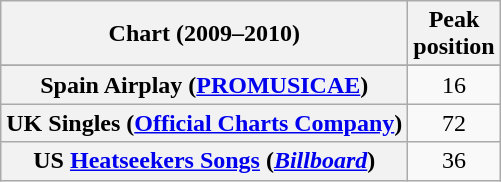<table class="wikitable sortable plainrowheaders">
<tr>
<th scope="col">Chart (2009–2010)</th>
<th scope="col">Peak<br>position</th>
</tr>
<tr>
</tr>
<tr>
</tr>
<tr>
</tr>
<tr>
</tr>
<tr>
<th scope="row">Spain Airplay (<a href='#'>PROMUSICAE</a>)</th>
<td style="text-align:center;">16</td>
</tr>
<tr>
<th scope="row">UK Singles (<a href='#'>Official Charts Company</a>)</th>
<td align="center">72</td>
</tr>
<tr>
<th scope="row">US <a href='#'>Heatseekers Songs</a> (<em><a href='#'>Billboard</a></em>)</th>
<td style="text-align:center;">36</td>
</tr>
</table>
